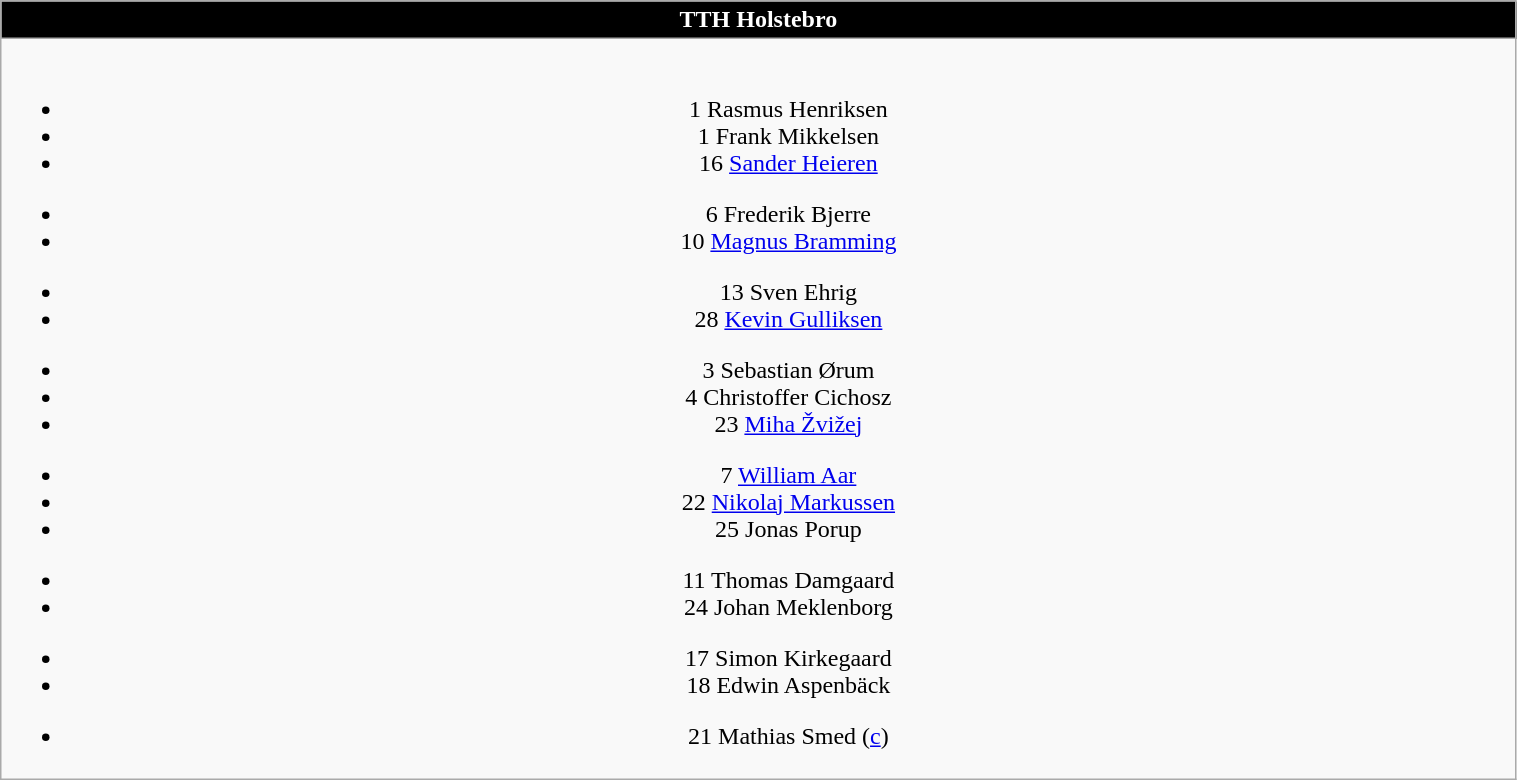<table class="wikitable" style="font-size:100%; text-align:center; width:80%">
<tr>
<th colspan=5 style="background-color:#000000;color:#FFFFFF;text-align:center;"> TTH Holstebro</th>
</tr>
<tr>
<td><br>
<ul><li>1  Rasmus Henriksen </li><li>1  Frank Mikkelsen</li><li>16  <a href='#'>Sander Heieren</a></li></ul><ul><li>6  Frederik Bjerre</li><li>10  <a href='#'>Magnus Bramming</a></li></ul><ul><li>13  Sven Ehrig </li><li>28  <a href='#'>Kevin Gulliksen</a></li></ul><ul><li>3  Sebastian Ørum</li><li>4  Christoffer Cichosz </li><li>23  <a href='#'>Miha Žvižej</a></li></ul><ul><li>7  <a href='#'>William Aar</a></li><li>22  <a href='#'>Nikolaj Markussen</a> </li><li>25  Jonas Porup</li></ul><ul><li>11  Thomas Damgaard</li><li>24  Johan Meklenborg</li></ul><ul><li>17  Simon Kirkegaard</li><li>18  Edwin Aspenbäck </li></ul><ul><li>21  Mathias Smed (<a href='#'>c</a>)</li></ul></td>
</tr>
</table>
